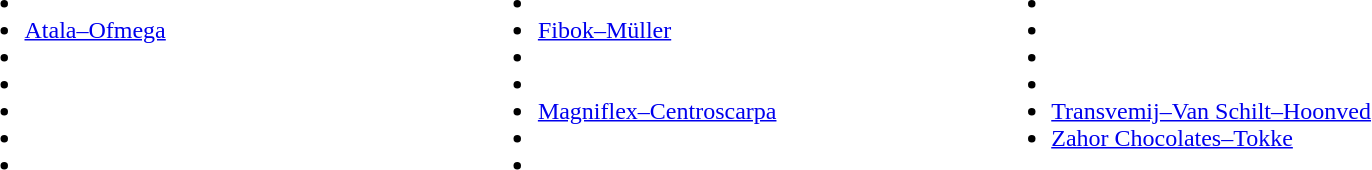<table>
<tr>
<td style="vertical-align:top; width:25%;"><br><ul><li></li><li><a href='#'>Atala–Ofmega</a></li><li></li><li></li><li></li><li></li><li></li></ul></td>
<td style="vertical-align:top; width:25%;"><br><ul><li></li><li><a href='#'>Fibok–Müller</a></li><li></li><li></li><li><a href='#'>Magniflex–Centroscarpa</a></li><li></li><li></li></ul></td>
<td style="vertical-align:top; width:25%;"><br><ul><li></li><li></li><li></li><li></li><li><a href='#'>Transvemij–Van Schilt–Hoonved</a></li><li><a href='#'>Zahor Chocolates–Tokke</a></li></ul></td>
</tr>
</table>
